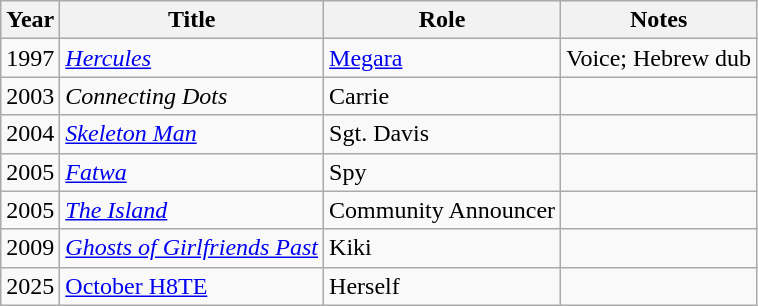<table class="wikitable sortable">
<tr>
<th>Year</th>
<th>Title</th>
<th>Role</th>
<th class="unsortable">Notes</th>
</tr>
<tr>
<td>1997</td>
<td><em><a href='#'>Hercules</a></em></td>
<td><a href='#'>Megara</a></td>
<td>Voice; Hebrew dub</td>
</tr>
<tr>
<td>2003</td>
<td><em>Connecting Dots</em></td>
<td>Carrie</td>
<td></td>
</tr>
<tr>
<td>2004</td>
<td><em><a href='#'>Skeleton Man</a></em></td>
<td>Sgt. Davis</td>
<td></td>
</tr>
<tr>
<td>2005</td>
<td><em><a href='#'>Fatwa</a></em></td>
<td>Spy</td>
<td></td>
</tr>
<tr>
<td>2005</td>
<td><em><a href='#'>The Island</a></em></td>
<td>Community Announcer</td>
<td></td>
</tr>
<tr>
<td>2009</td>
<td><em><a href='#'>Ghosts of Girlfriends Past</a></em></td>
<td>Kiki</td>
<td></td>
</tr>
<tr>
<td>2025</td>
<td><a href='#'>October H8TE</a></td>
<td>Herself</td>
<td><br></td>
</tr>
</table>
